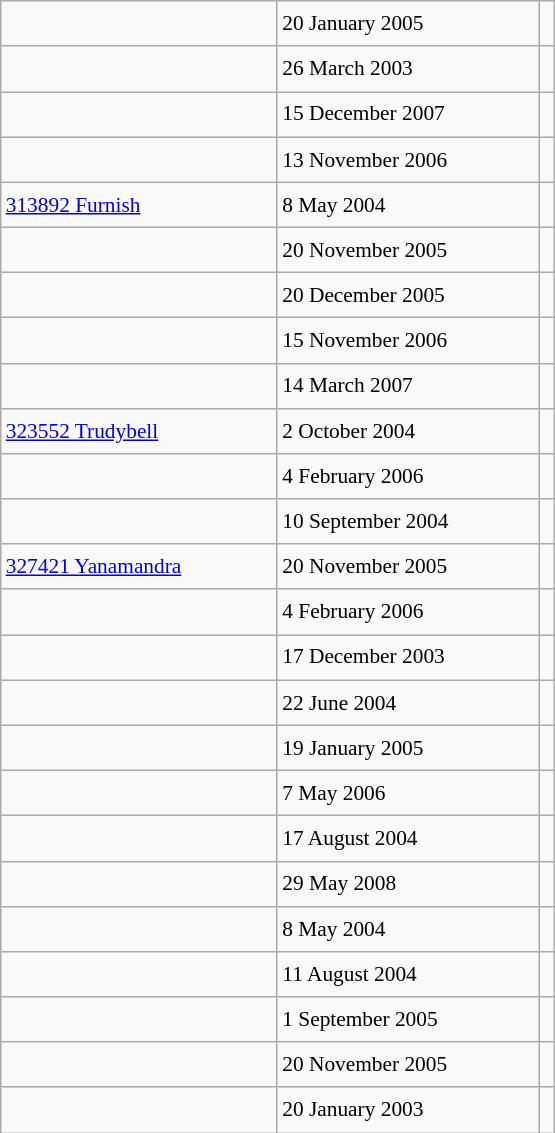<table class="wikitable" style="font-size: 89%; float: left; width: 26em; margin-right: 1em; line-height: 1.65em">
<tr>
<td></td>
<td>20 January 2005</td>
<td></td>
</tr>
<tr>
<td></td>
<td>26 March 2003</td>
<td></td>
</tr>
<tr>
<td></td>
<td>15 December 2007</td>
<td></td>
</tr>
<tr>
<td></td>
<td>13 November 2006</td>
<td></td>
</tr>
<tr>
<td><a href='#'>313892 Furnish</a></td>
<td>8 May 2004</td>
<td></td>
</tr>
<tr>
<td></td>
<td>20 November 2005</td>
<td></td>
</tr>
<tr>
<td></td>
<td>20 December 2005</td>
<td></td>
</tr>
<tr>
<td></td>
<td>15 November 2006</td>
<td></td>
</tr>
<tr>
<td></td>
<td>14 March 2007</td>
<td></td>
</tr>
<tr>
<td><a href='#'>323552 Trudybell</a></td>
<td>2 October 2004</td>
<td></td>
</tr>
<tr>
<td></td>
<td>4 February 2006</td>
<td></td>
</tr>
<tr>
<td></td>
<td>10 September 2004</td>
<td></td>
</tr>
<tr>
<td><a href='#'>327421 Yanamandra</a></td>
<td>20 November 2005</td>
<td></td>
</tr>
<tr>
<td></td>
<td>4 February 2006</td>
<td></td>
</tr>
<tr>
<td></td>
<td>17 December 2003</td>
<td></td>
</tr>
<tr>
<td></td>
<td>22 June 2004</td>
<td></td>
</tr>
<tr>
<td></td>
<td>19 January 2005</td>
<td></td>
</tr>
<tr>
<td></td>
<td>7 May 2006</td>
<td></td>
</tr>
<tr>
<td></td>
<td>17 August 2004</td>
<td></td>
</tr>
<tr>
<td></td>
<td>29 May 2008</td>
<td></td>
</tr>
<tr>
<td></td>
<td>8 May 2004</td>
<td></td>
</tr>
<tr>
<td></td>
<td>11 August 2004</td>
<td></td>
</tr>
<tr>
<td></td>
<td>1 September 2005</td>
<td></td>
</tr>
<tr>
<td></td>
<td>20 November 2005</td>
<td></td>
</tr>
<tr>
<td></td>
<td>20 January 2003</td>
<td></td>
</tr>
</table>
